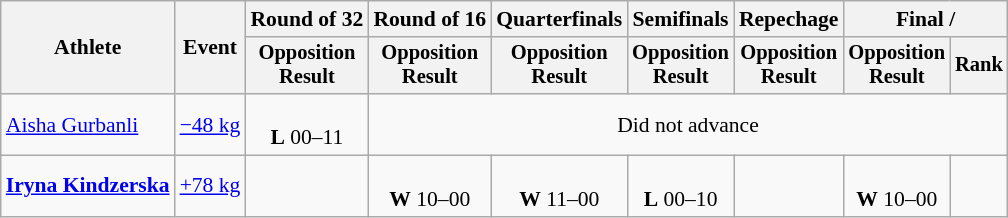<table class="wikitable" style="font-size:90%">
<tr>
<th rowspan="2">Athlete</th>
<th rowspan="2">Event</th>
<th>Round of 32</th>
<th>Round of 16</th>
<th>Quarterfinals</th>
<th>Semifinals</th>
<th>Repechage</th>
<th colspan=2>Final / </th>
</tr>
<tr style="font-size:95%">
<th>Opposition<br>Result</th>
<th>Opposition<br>Result</th>
<th>Opposition<br>Result</th>
<th>Opposition<br>Result</th>
<th>Opposition<br>Result</th>
<th>Opposition<br>Result</th>
<th>Rank</th>
</tr>
<tr align=center>
<td align=left><a href='#'>Aisha Gurbanli</a></td>
<td align=left><a href='#'>−48 kg</a></td>
<td><br><strong>L</strong> 00–11</td>
<td colspan=6>Did not advance</td>
</tr>
<tr align=center>
<td align=left><strong><a href='#'>Iryna Kindzerska</a></strong></td>
<td align=left><a href='#'>+78 kg</a></td>
<td></td>
<td><br><strong>W</strong> 10–00</td>
<td><br><strong>W</strong> 11–00</td>
<td><br><strong>L</strong> 00–10</td>
<td></td>
<td><br><strong>W</strong> 10–00</td>
<td></td>
</tr>
</table>
